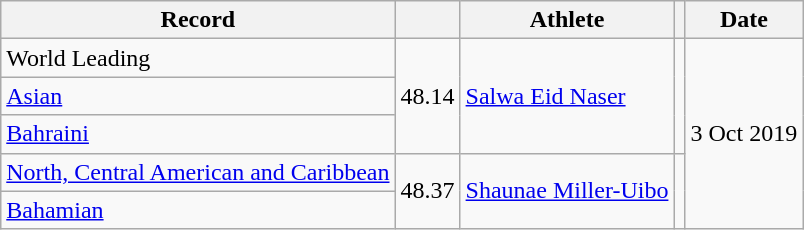<table class="wikitable">
<tr>
<th>Record</th>
<th></th>
<th>Athlete</th>
<th></th>
<th>Date</th>
</tr>
<tr>
<td>World Leading</td>
<td rowspan=3>48.14</td>
<td rowspan=3><a href='#'>Salwa Eid Naser</a></td>
<td rowspan=3></td>
<td rowspan=5 align=right>3 Oct 2019</td>
</tr>
<tr>
<td><a href='#'>Asian</a></td>
</tr>
<tr>
<td><a href='#'>Bahraini</a></td>
</tr>
<tr>
<td><a href='#'>North, Central American and Caribbean</a></td>
<td rowspan=2>48.37</td>
<td rowspan=2><a href='#'>Shaunae Miller-Uibo</a></td>
<td rowspan=2></td>
</tr>
<tr>
<td><a href='#'>Bahamian</a></td>
</tr>
</table>
